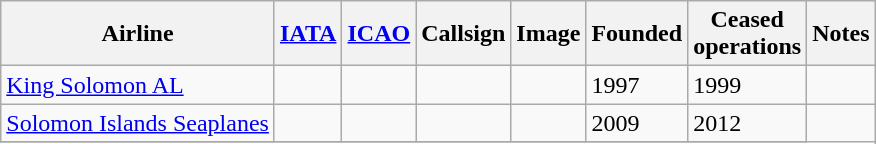<table class="wikitable sortable">
<tr valign="middle">
<th>Airline</th>
<th><a href='#'>IATA</a></th>
<th><a href='#'>ICAO</a></th>
<th>Callsign</th>
<th>Image</th>
<th>Founded</th>
<th>Ceased <br> operations</th>
<th>Notes</th>
</tr>
<tr>
<td><a href='#'>King Solomon AL</a></td>
<td></td>
<td></td>
<td></td>
<td></td>
<td>1997</td>
<td>1999</td>
<td></td>
</tr>
<tr>
<td><a href='#'>Solomon Islands Seaplanes</a></td>
<td></td>
<td></td>
<td></td>
<td></td>
<td>2009</td>
<td>2012</td>
</tr>
<tr>
</tr>
</table>
